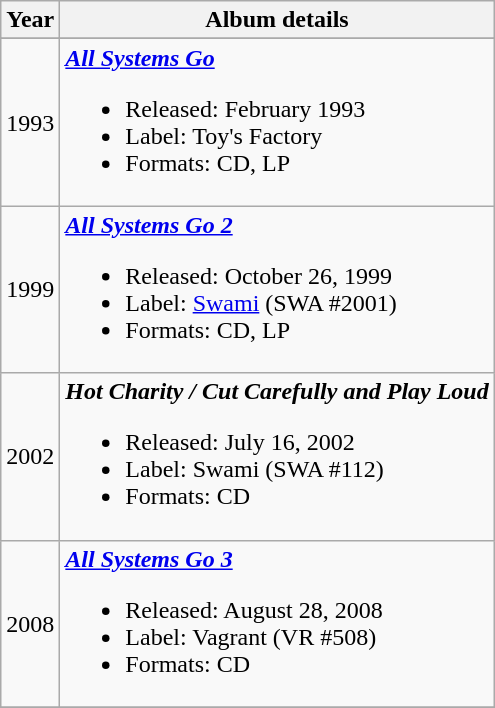<table class ="wikitable">
<tr>
<th>Year</th>
<th>Album details</th>
</tr>
<tr>
</tr>
<tr>
<td>1993</td>
<td><strong><em><a href='#'>All Systems Go</a></em></strong><br><ul><li>Released: February 1993</li><li>Label: Toy's Factory</li><li>Formats: CD, LP</li></ul></td>
</tr>
<tr>
<td>1999</td>
<td><strong><em><a href='#'>All Systems Go 2</a></em></strong><br><ul><li>Released: October 26, 1999</li><li>Label: <a href='#'>Swami</a> (SWA #2001)</li><li>Formats: CD, LP</li></ul></td>
</tr>
<tr>
<td>2002</td>
<td><strong><em>Hot Charity / Cut Carefully and Play Loud</em></strong><br><ul><li>Released: July 16, 2002</li><li>Label: Swami (SWA #112)</li><li>Formats: CD</li></ul></td>
</tr>
<tr>
<td>2008</td>
<td><strong><em><a href='#'>All Systems Go 3</a></em></strong><br><ul><li>Released: August 28, 2008</li><li>Label: Vagrant (VR #508)</li><li>Formats: CD</li></ul></td>
</tr>
<tr>
</tr>
</table>
